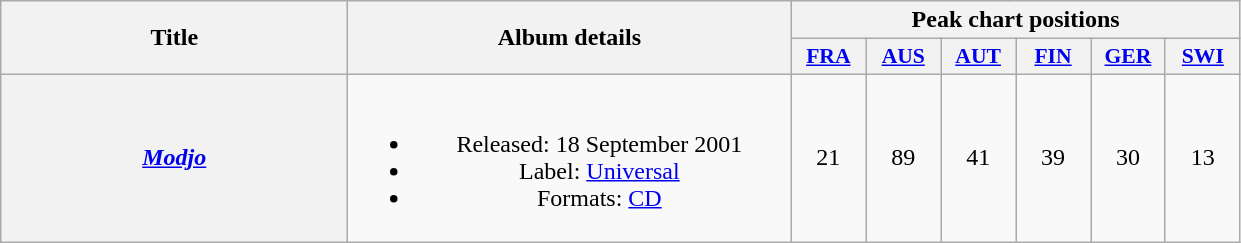<table class="wikitable plainrowheaders" style="text-align:center;" border="1">
<tr>
<th scope="col" rowspan="2" style="width:14em;">Title</th>
<th scope="col" rowspan="2" style="width:18em;">Album details</th>
<th scope="col" colspan="6">Peak chart positions</th>
</tr>
<tr>
<th scope="col" style="width:3em;font-size:90%;"><a href='#'>FRA</a><br></th>
<th scope="col" style="width:3em;font-size:90%;"><a href='#'>AUS</a><br></th>
<th scope="col" style="width:3em;font-size:90%;"><a href='#'>AUT</a><br></th>
<th scope="col" style="width:3em;font-size:90%;"><a href='#'>FIN</a><br></th>
<th scope="col" style="width:3em;font-size:90%;"><a href='#'>GER</a><br></th>
<th scope="col" style="width:3em;font-size:90%;"><a href='#'>SWI</a><br></th>
</tr>
<tr>
<th scope="row"><em><a href='#'>Modjo</a></em></th>
<td><br><ul><li>Released: 18 September 2001</li><li>Label: <a href='#'>Universal</a></li><li>Formats: <a href='#'>CD</a></li></ul></td>
<td>21</td>
<td>89</td>
<td>41</td>
<td>39</td>
<td>30</td>
<td>13</td>
</tr>
</table>
